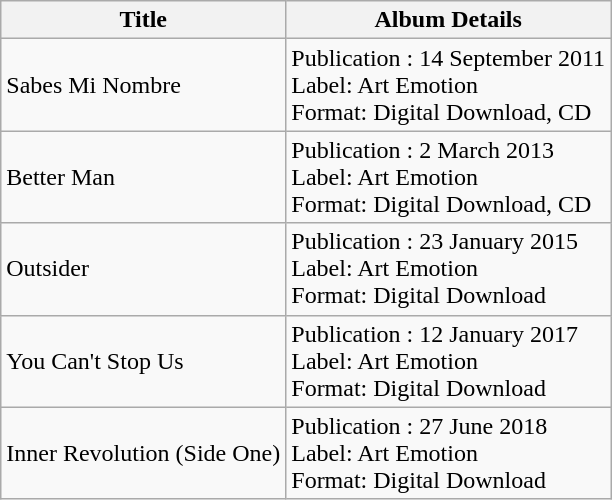<table class="wikitable">
<tr>
<th>Title</th>
<th>Album Details</th>
</tr>
<tr>
<td>Sabes Mi Nombre</td>
<td>Publication : 14 September 2011<br>Label: Art Emotion<br>Format: Digital Download, CD</td>
</tr>
<tr>
<td>Better Man</td>
<td>Publication : 2 March 2013<br>Label: Art Emotion<br>Format: Digital Download, CD</td>
</tr>
<tr>
<td>Outsider</td>
<td>Publication : 23 January 2015<br>Label: Art Emotion<br>Format: Digital Download</td>
</tr>
<tr>
<td>You Can't Stop Us</td>
<td>Publication : 12 January 2017<br>Label: Art Emotion<br>Format: Digital Download</td>
</tr>
<tr>
<td>Inner Revolution (Side One)</td>
<td>Publication : 27 June 2018<br>Label: Art Emotion<br>Format: Digital Download</td>
</tr>
</table>
